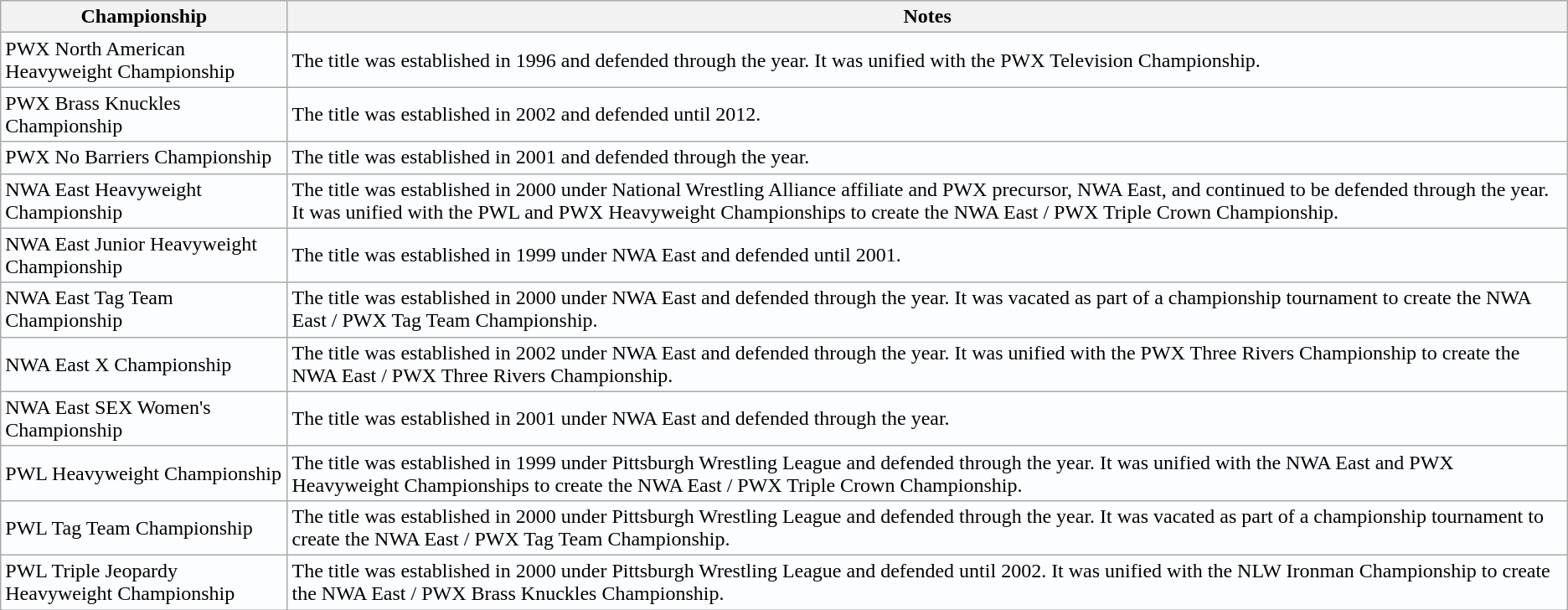<table class="wikitable" style="background:#fcfdff;">
<tr>
<th>Championship</th>
<th>Notes</th>
</tr>
<tr>
<td>PWX North American Heavyweight Championship</td>
<td>The title was established in 1996 and defended through the year. It was unified with the PWX Television Championship.</td>
</tr>
<tr>
<td>PWX Brass Knuckles Championship</td>
<td>The title was established in 2002 and defended until 2012.</td>
</tr>
<tr>
<td>PWX No Barriers Championship</td>
<td>The title was established in 2001 and defended through the year.</td>
</tr>
<tr>
<td>NWA East Heavyweight Championship</td>
<td>The title was established in 2000 under National Wrestling Alliance affiliate and PWX precursor, NWA East, and continued to be defended through the year. It was unified with the PWL and PWX Heavyweight Championships to create the NWA East / PWX Triple Crown Championship.</td>
</tr>
<tr>
<td>NWA East Junior Heavyweight Championship</td>
<td>The title was established in 1999 under NWA East and defended until 2001.</td>
</tr>
<tr>
<td>NWA East Tag Team Championship</td>
<td>The title was established in 2000 under NWA East and defended through the year. It was vacated as part of a championship tournament to create the NWA East / PWX Tag Team Championship.</td>
</tr>
<tr>
<td>NWA East X Championship</td>
<td>The title was established in 2002 under NWA East and defended through the year. It was unified with the PWX Three Rivers Championship to create the NWA East / PWX Three Rivers Championship.</td>
</tr>
<tr>
<td>NWA East SEX Women's Championship</td>
<td>The title was established in 2001 under NWA East and defended through the year.</td>
</tr>
<tr>
<td>PWL Heavyweight Championship</td>
<td>The title was established in 1999 under Pittsburgh Wrestling League and defended through the year. It was unified with the NWA East and PWX Heavyweight Championships to create the NWA East / PWX Triple Crown Championship.</td>
</tr>
<tr>
<td>PWL Tag Team Championship</td>
<td>The title was established in 2000 under Pittsburgh Wrestling League and defended through the year. It was vacated as part of a championship tournament to create the NWA East / PWX Tag Team Championship.</td>
</tr>
<tr>
<td>PWL Triple Jeopardy Heavyweight Championship</td>
<td>The title was established in 2000 under Pittsburgh Wrestling League and defended until 2002. It was unified with the NLW Ironman Championship to create the NWA East / PWX Brass Knuckles Championship.</td>
</tr>
</table>
